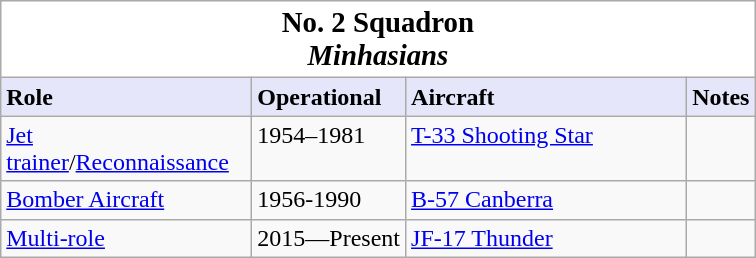<table class="wikitable">
<tr>
<th style="text-align: middle; background: white;" colspan="4"><big><strong>No. 2 Squadron</strong><br><em>Minhasians</em></big></th>
</tr>
<tr>
<th style="text-align: left; background: lavender;" width="160">Role</th>
<th style="text-align: left; background: lavender;" width=" ">Operational</th>
<th style="text-align: left; background: lavender;" width="180">Aircraft</th>
<th style="text-align: left; background: lavender;" width=" ">Notes</th>
</tr>
<tr valign="top">
<td><a href='#'>Jet trainer</a>/<a href='#'>Reconnaissance</a></td>
<td>1954–1981</td>
<td><a href='#'>T-33 Shooting Star</a></td>
<td></td>
</tr>
<tr>
<td><a href='#'>Bomber Aircraft</a></td>
<td>1956-1990</td>
<td><a href='#'>B-57 Canberra</a></td>
<td></td>
</tr>
<tr>
<td><a href='#'>Multi-role</a></td>
<td>2015—Present</td>
<td><a href='#'>JF-17 Thunder</a></td>
<td></td>
</tr>
</table>
